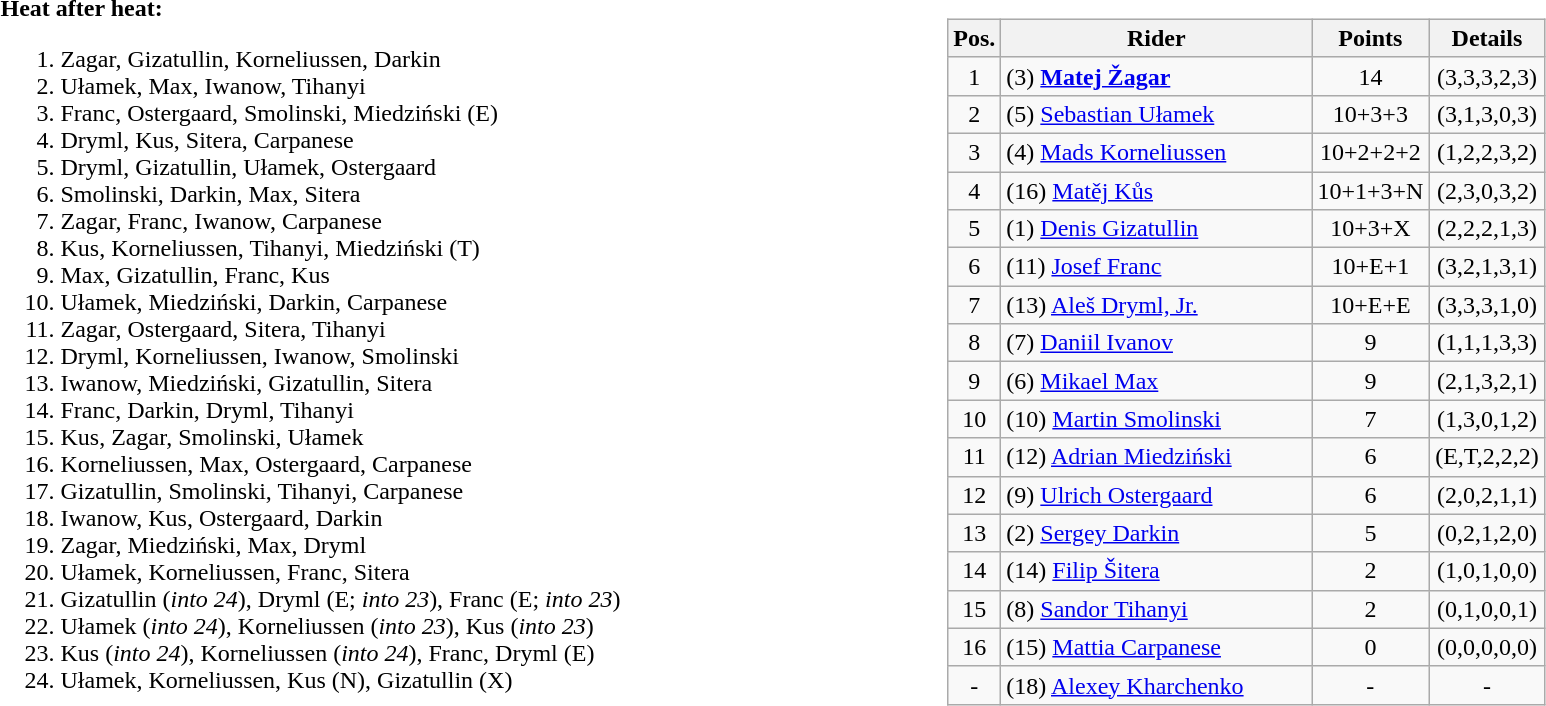<table width=100%>
<tr>
<td width=50% valign=top><br><strong>Heat after heat:</strong><ol><li>Zagar, Gizatullin, Korneliussen, Darkin</li><li>Ułamek, Max, Iwanow, Tihanyi</li><li>Franc, Ostergaard, Smolinski, Miedziński (E)</li><li>Dryml, Kus, Sitera, Carpanese</li><li>Dryml, Gizatullin, Ułamek, Ostergaard</li><li>Smolinski, Darkin, Max, Sitera</li><li>Zagar, Franc, Iwanow, Carpanese</li><li>Kus, Korneliussen, Tihanyi, Miedziński (T)</li><li>Max, Gizatullin, Franc, Kus</li><li>Ułamek, Miedziński, Darkin, Carpanese</li><li>Zagar, Ostergaard, Sitera, Tihanyi</li><li>Dryml, Korneliussen, Iwanow, Smolinski</li><li>Iwanow, Miedziński, Gizatullin, Sitera</li><li>Franc, Darkin, Dryml, Tihanyi</li><li>Kus, Zagar, Smolinski, Ułamek</li><li>Korneliussen, Max, Ostergaard, Carpanese</li><li>Gizatullin, Smolinski, Tihanyi, Carpanese</li><li>Iwanow, Kus, Ostergaard, Darkin</li><li>Zagar, Miedziński, Max, Dryml</li><li>Ułamek, Korneliussen, Franc, Sitera</li><li>Gizatullin (<em>into 24</em>), Dryml (E; <em>into 23</em>), Franc (E; <em>into 23</em>)</li><li>Ułamek (<em>into 24</em>), Korneliussen (<em>into 23</em>), Kus (<em>into 23</em>)</li><li>Kus (<em>into 24</em>), Korneliussen (<em>into 24</em>), Franc, Dryml (E)</li><li>Ułamek, Korneliussen, Kus (N), Gizatullin (X)</li></ol></td>
<td width=50% valign=top><br><table class=wikitable>
<tr>
<th width=25px>Pos.</th>
<th width=200px>Rider</th>
<th width=40px>Points</th>
<th width=70px>Details</th>
</tr>
<tr align=center>
<td>1</td>
<td align=left> (3) <strong><a href='#'>Matej Žagar</a></strong></td>
<td>14</td>
<td>(3,3,3,2,3)</td>
</tr>
<tr align=center>
<td>2</td>
<td align=left> (5) <a href='#'>Sebastian Ułamek</a></td>
<td>10+3+3</td>
<td>(3,1,3,0,3)</td>
</tr>
<tr align=center>
<td>3</td>
<td align=left> (4) <a href='#'>Mads Korneliussen</a></td>
<td>10+2+2+2</td>
<td>(1,2,2,3,2)</td>
</tr>
<tr align=center>
<td>4</td>
<td align=left> (16) <a href='#'>Matěj Kůs</a></td>
<td>10+1+3+N</td>
<td>(2,3,0,3,2)</td>
</tr>
<tr align=center>
<td>5</td>
<td align=left> (1) <a href='#'>Denis Gizatullin</a></td>
<td>10+3+X</td>
<td>(2,2,2,1,3)</td>
</tr>
<tr align=center>
<td>6</td>
<td align=left> (11) <a href='#'>Josef Franc</a></td>
<td>10+E+1</td>
<td>(3,2,1,3,1)</td>
</tr>
<tr align=center>
<td>7</td>
<td align=left> (13) <a href='#'>Aleš Dryml, Jr.</a></td>
<td>10+E+E</td>
<td>(3,3,3,1,0)</td>
</tr>
<tr align=center>
<td>8</td>
<td align=left> (7) <a href='#'>Daniil Ivanov</a></td>
<td>9</td>
<td>(1,1,1,3,3)</td>
</tr>
<tr align=center>
<td>9</td>
<td align=left> (6) <a href='#'>Mikael Max</a></td>
<td>9</td>
<td>(2,1,3,2,1)</td>
</tr>
<tr align=center>
<td>10</td>
<td align=left> (10) <a href='#'>Martin Smolinski</a></td>
<td>7</td>
<td>(1,3,0,1,2)</td>
</tr>
<tr align=center>
<td>11</td>
<td align=left> (12) <a href='#'>Adrian Miedziński</a></td>
<td>6</td>
<td>(E,T,2,2,2)</td>
</tr>
<tr align=center>
<td>12</td>
<td align=left> (9) <a href='#'>Ulrich Ostergaard</a></td>
<td>6</td>
<td>(2,0,2,1,1)</td>
</tr>
<tr align=center>
<td>13</td>
<td align=left> (2) <a href='#'>Sergey Darkin</a></td>
<td>5</td>
<td>(0,2,1,2,0)</td>
</tr>
<tr align=center>
<td>14</td>
<td align=left> (14) <a href='#'>Filip Šitera</a></td>
<td>2</td>
<td>(1,0,1,0,0)</td>
</tr>
<tr align=center>
<td>15</td>
<td align=left> (8) <a href='#'>Sandor Tihanyi</a></td>
<td>2</td>
<td>(0,1,0,0,1)</td>
</tr>
<tr align=center>
<td>16</td>
<td align=left> (15) <a href='#'>Mattia Carpanese</a></td>
<td>0</td>
<td>(0,0,0,0,0)</td>
</tr>
<tr align=center>
<td>-</td>
<td align=left> (18) <a href='#'>Alexey Kharchenko</a></td>
<td>-</td>
<td>-</td>
</tr>
</table>
</td>
</tr>
</table>
